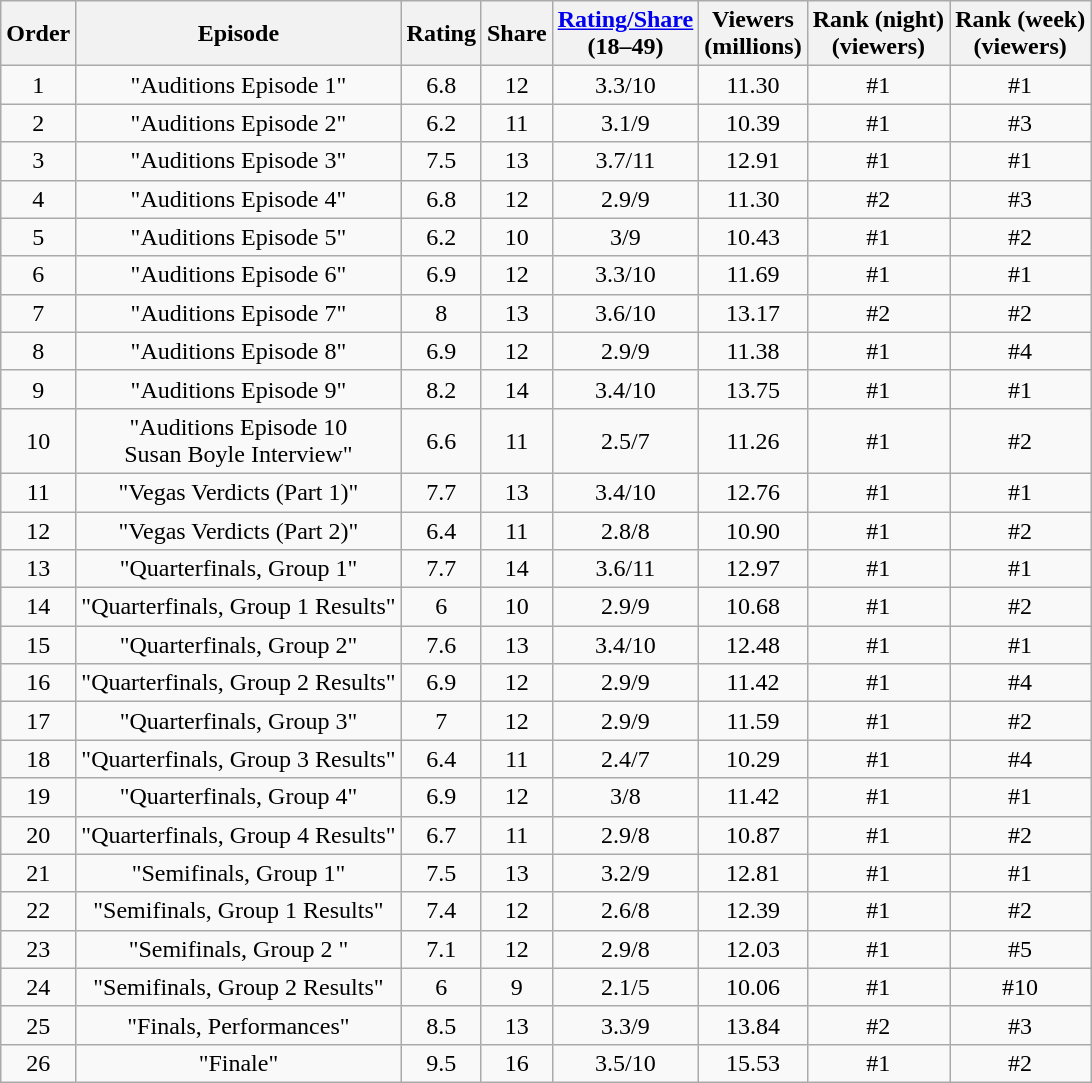<table class="wikitable sortable;" style="text-align:center;">
<tr>
<th>Order</th>
<th>Episode</th>
<th>Rating</th>
<th>Share</th>
<th><a href='#'>Rating/Share</a><br>(18–49)</th>
<th>Viewers<br>(millions)</th>
<th>Rank (night)<br>(viewers)</th>
<th>Rank (week)<br>(viewers)</th>
</tr>
<tr>
<td style="text-align:center">1</td>
<td>"Auditions Episode 1"</td>
<td>6.8</td>
<td>12</td>
<td>3.3/10 </td>
<td>11.30</td>
<td>#1</td>
<td>#1</td>
</tr>
<tr>
<td style="text-align:center">2</td>
<td>"Auditions Episode 2"</td>
<td>6.2</td>
<td>11</td>
<td>3.1/9 </td>
<td>10.39</td>
<td>#1</td>
<td>#3</td>
</tr>
<tr>
<td style="text-align:center">3</td>
<td>"Auditions Episode 3"</td>
<td>7.5</td>
<td>13</td>
<td>3.7/11 </td>
<td>12.91</td>
<td>#1</td>
<td>#1</td>
</tr>
<tr>
<td style="text-align:center">4</td>
<td>"Auditions Episode 4"</td>
<td>6.8</td>
<td>12</td>
<td>2.9/9</td>
<td>11.30</td>
<td>#2</td>
<td>#3</td>
</tr>
<tr>
<td style="text-align:center">5</td>
<td>"Auditions Episode 5"</td>
<td>6.2</td>
<td>10</td>
<td>3/9 </td>
<td>10.43</td>
<td>#1</td>
<td>#2</td>
</tr>
<tr>
<td style="text-align:center">6</td>
<td>"Auditions Episode 6"</td>
<td>6.9</td>
<td>12</td>
<td>3.3/10 </td>
<td>11.69</td>
<td>#1</td>
<td>#1</td>
</tr>
<tr>
<td style="text-align:center">7</td>
<td>"Auditions Episode 7"</td>
<td>8</td>
<td>13</td>
<td>3.6/10 </td>
<td>13.17</td>
<td>#2</td>
<td>#2</td>
</tr>
<tr>
<td style="text-align:center">8</td>
<td>"Auditions Episode 8"</td>
<td>6.9</td>
<td>12</td>
<td>2.9/9 </td>
<td>11.38</td>
<td>#1</td>
<td>#4</td>
</tr>
<tr>
<td style="text-align:center">9</td>
<td>"Auditions Episode 9"</td>
<td>8.2</td>
<td>14</td>
<td>3.4/10 </td>
<td>13.75</td>
<td>#1</td>
<td>#1 </td>
</tr>
<tr>
<td style="text-align:center">10</td>
<td>"Auditions Episode 10<br>Susan Boyle Interview"</td>
<td>6.6</td>
<td>11</td>
<td>2.5/7 </td>
<td>11.26</td>
<td>#1</td>
<td>#2 </td>
</tr>
<tr>
<td style="text-align:center">11</td>
<td>"Vegas Verdicts (Part 1)"</td>
<td>7.7</td>
<td>13</td>
<td>3.4/10 </td>
<td>12.76</td>
<td>#1</td>
<td>#1</td>
</tr>
<tr>
<td style="text-align:center">12</td>
<td>"Vegas Verdicts (Part 2)"</td>
<td>6.4</td>
<td>11</td>
<td>2.8/8 </td>
<td>10.90</td>
<td>#1</td>
<td>#2</td>
</tr>
<tr>
<td style="text-align:center">13</td>
<td>"Quarterfinals, Group 1"</td>
<td>7.7</td>
<td>14</td>
<td>3.6/11 </td>
<td>12.97</td>
<td>#1</td>
<td>#1</td>
</tr>
<tr>
<td style="text-align:center">14</td>
<td>"Quarterfinals, Group 1 Results"</td>
<td>6</td>
<td>10</td>
<td>2.9/9 </td>
<td>10.68</td>
<td>#1</td>
<td>#2</td>
</tr>
<tr>
<td style="text-align:center">15</td>
<td>"Quarterfinals, Group 2"</td>
<td>7.6</td>
<td>13</td>
<td>3.4/10</td>
<td>12.48</td>
<td>#1</td>
<td>#1</td>
</tr>
<tr>
<td style="text-align:center">16</td>
<td>"Quarterfinals, Group 2 Results"</td>
<td>6.9</td>
<td>12</td>
<td>2.9/9</td>
<td>11.42</td>
<td>#1</td>
<td>#4</td>
</tr>
<tr>
<td style="text-align:center">17</td>
<td>"Quarterfinals, Group 3"</td>
<td>7</td>
<td>12</td>
<td>2.9/9 </td>
<td>11.59</td>
<td>#1</td>
<td>#2</td>
</tr>
<tr>
<td style="text-align:center">18</td>
<td>"Quarterfinals, Group 3 Results"</td>
<td>6.4</td>
<td>11</td>
<td>2.4/7 </td>
<td>10.29</td>
<td>#1</td>
<td>#4</td>
</tr>
<tr>
<td style="text-align:center">19</td>
<td>"Quarterfinals, Group 4"</td>
<td>6.9</td>
<td>12</td>
<td>3/8</td>
<td>11.42</td>
<td>#1</td>
<td>#1</td>
</tr>
<tr>
<td style="text-align:center">20</td>
<td>"Quarterfinals, Group 4 Results"</td>
<td>6.7</td>
<td>11</td>
<td>2.9/8</td>
<td>10.87</td>
<td>#1</td>
<td>#2</td>
</tr>
<tr>
<td style="text-align:center">21</td>
<td>"Semifinals, Group 1"</td>
<td>7.5</td>
<td>13</td>
<td>3.2/9 </td>
<td>12.81</td>
<td>#1</td>
<td>#1</td>
</tr>
<tr>
<td style="text-align:center">22</td>
<td>"Semifinals, Group 1 Results"</td>
<td>7.4</td>
<td>12</td>
<td>2.6/8 </td>
<td>12.39</td>
<td>#1</td>
<td>#2</td>
</tr>
<tr>
<td style="text-align:center">23</td>
<td>"Semifinals, Group 2 "</td>
<td>7.1</td>
<td>12</td>
<td>2.9/8 </td>
<td>12.03</td>
<td>#1</td>
<td>#5</td>
</tr>
<tr>
<td style="text-align:center">24</td>
<td>"Semifinals, Group 2 Results"</td>
<td>6</td>
<td>9</td>
<td>2.1/5 </td>
<td>10.06</td>
<td>#1</td>
<td>#10</td>
</tr>
<tr>
<td style="text-align:center">25</td>
<td>"Finals, Performances"</td>
<td>8.5</td>
<td>13</td>
<td>3.3/9 </td>
<td>13.84</td>
<td>#2</td>
<td>#3</td>
</tr>
<tr>
<td style="text-align:center">26</td>
<td>"Finale"</td>
<td>9.5</td>
<td>16</td>
<td>3.5/10 </td>
<td>15.53</td>
<td>#1</td>
<td>#2</td>
</tr>
</table>
